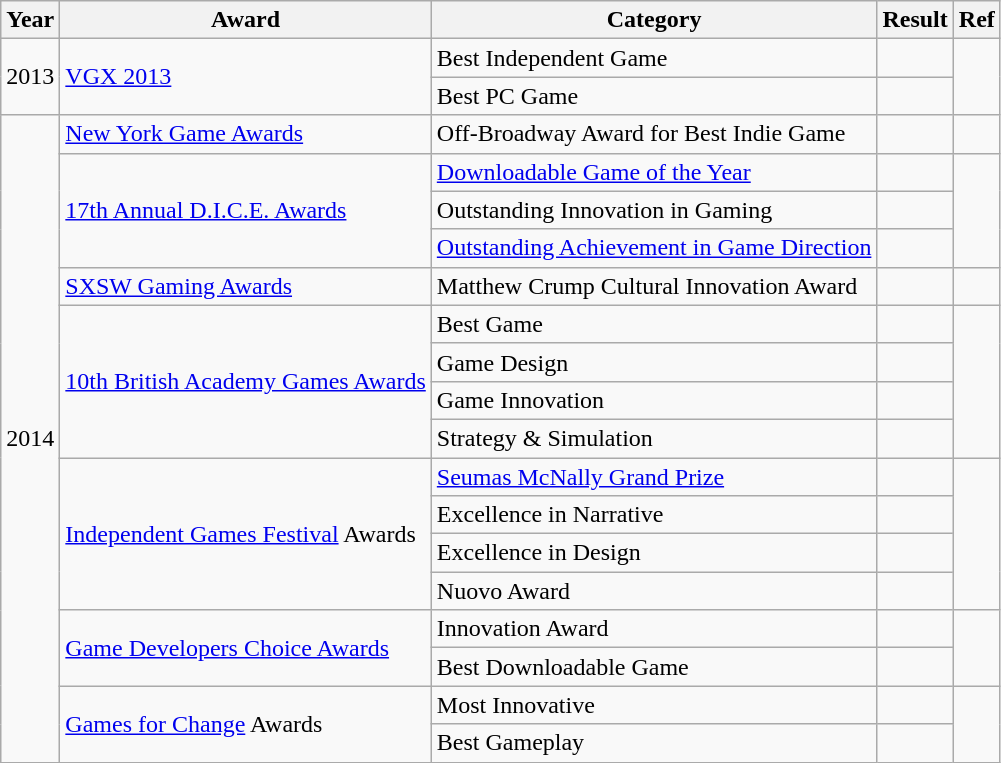<table class="wikitable sortable">
<tr>
<th>Year</th>
<th>Award</th>
<th>Category</th>
<th>Result</th>
<th>Ref</th>
</tr>
<tr>
<td style="text-align:center;" rowspan="2">2013</td>
<td rowspan="2"><a href='#'>VGX 2013</a></td>
<td>Best Independent Game</td>
<td></td>
<td rowspan="2" style="text-align:center;"></td>
</tr>
<tr>
<td>Best PC Game</td>
<td></td>
</tr>
<tr>
<td style="text-align:center;" rowspan="17">2014</td>
<td><a href='#'>New York Game Awards</a></td>
<td>Off-Broadway Award for Best Indie Game</td>
<td></td>
<td style="text-align:center;"></td>
</tr>
<tr>
<td rowspan="3"><a href='#'>17th Annual D.I.C.E. Awards</a></td>
<td><a href='#'>Downloadable Game of the Year</a></td>
<td></td>
<td rowspan="3" style="text-align:center;"></td>
</tr>
<tr>
<td>Outstanding Innovation in Gaming</td>
<td></td>
</tr>
<tr>
<td><a href='#'>Outstanding Achievement in Game Direction</a></td>
<td></td>
</tr>
<tr>
<td><a href='#'>SXSW Gaming Awards</a></td>
<td>Matthew Crump Cultural Innovation Award</td>
<td></td>
<td style="text-align:center;"></td>
</tr>
<tr>
<td rowspan="4"><a href='#'>10th British Academy Games Awards</a></td>
<td>Best Game</td>
<td></td>
<td rowspan="4" style="text-align:center;"></td>
</tr>
<tr>
<td>Game Design</td>
<td></td>
</tr>
<tr>
<td>Game Innovation</td>
<td></td>
</tr>
<tr>
<td>Strategy & Simulation</td>
<td></td>
</tr>
<tr>
<td rowspan="4"><a href='#'>Independent Games Festival</a> Awards</td>
<td><a href='#'>Seumas McNally Grand Prize</a></td>
<td></td>
<td rowspan="4" style="text-align:center;"></td>
</tr>
<tr>
<td>Excellence in Narrative</td>
<td></td>
</tr>
<tr>
<td>Excellence in Design</td>
<td></td>
</tr>
<tr>
<td>Nuovo Award</td>
<td></td>
</tr>
<tr>
<td rowspan="2"><a href='#'>Game Developers Choice Awards</a></td>
<td>Innovation Award</td>
<td></td>
<td rowspan="2" style="text-align:center;"></td>
</tr>
<tr>
<td>Best Downloadable Game</td>
<td></td>
</tr>
<tr>
<td rowspan="2"><a href='#'>Games for Change</a> Awards</td>
<td>Most Innovative</td>
<td></td>
<td rowspan="2" style="text-align:center;"></td>
</tr>
<tr>
<td>Best Gameplay</td>
<td></td>
</tr>
</table>
